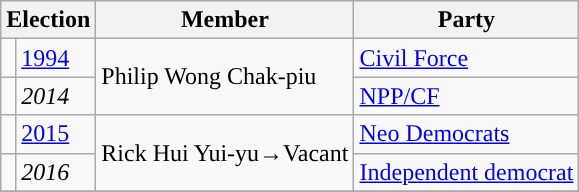<table class="wikitable">
<tr>
<th colspan="2">Election</th>
<th>Member</th>
<th>Party</th>
</tr>
<tr>
<td style="color:inherit;background:"></td>
<td><a href='#'>1994</a></td>
<td rowspan=2>Philip Wong Chak-piu</td>
<td><a href='#'>Civil Force</a></td>
</tr>
<tr>
<td style="color:inherit;background:"></td>
<td><em>2014</em></td>
<td><a href='#'>NPP/CF</a></td>
</tr>
<tr>
<td style="color:inherit;background:"></td>
<td><a href='#'>2015</a></td>
<td rowspan=2>Rick Hui Yui-yu→Vacant</td>
<td><a href='#'>Neo Democrats</a></td>
</tr>
<tr>
<td style="color:inherit;background:"></td>
<td><em>2016</em></td>
<td><a href='#'>Independent democrat</a></td>
</tr>
<tr>
</tr>
</table>
